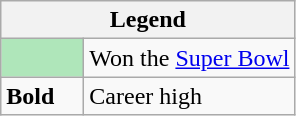<table class="wikitable mw-collapsible mw-collapsed">
<tr>
<th colspan="2">Legend</th>
</tr>
<tr>
<td style="background:#afe6ba; width:3em;"></td>
<td>Won the <a href='#'>Super Bowl</a></td>
</tr>
<tr>
<td><strong>Bold</strong></td>
<td>Career high</td>
</tr>
</table>
